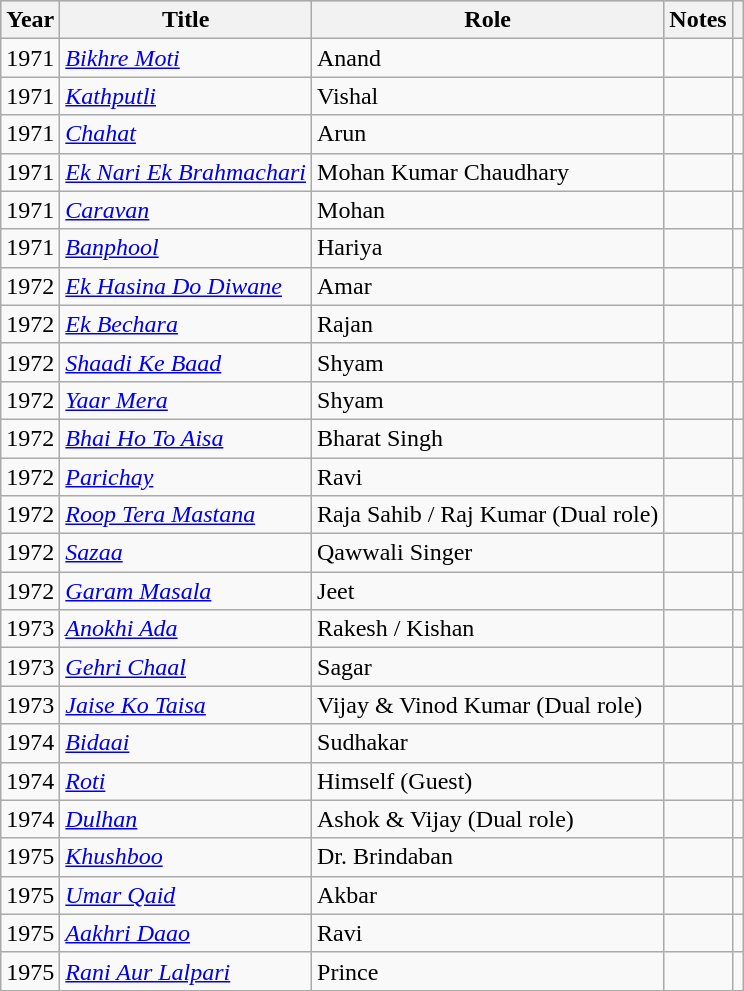<table class="wikitable sortable">
<tr style="background:#ccc; align:center,">
<th>Year</th>
<th>Title</th>
<th>Role</th>
<th>Notes</th>
<th></th>
</tr>
<tr>
<td>1971</td>
<td><em><a href='#'>Bikhre Moti</a></em></td>
<td>Anand</td>
<td></td>
<td></td>
</tr>
<tr>
<td>1971</td>
<td><em><a href='#'>Kathputli</a></em></td>
<td>Vishal</td>
<td></td>
<td></td>
</tr>
<tr>
<td>1971</td>
<td><em><a href='#'>Chahat</a></em></td>
<td>Arun</td>
<td></td>
<td></td>
</tr>
<tr>
<td>1971</td>
<td><em><a href='#'>Ek Nari Ek Brahmachari</a></em></td>
<td>Mohan Kumar Chaudhary</td>
<td></td>
<td></td>
</tr>
<tr>
<td>1971</td>
<td><em><a href='#'>Caravan</a></em></td>
<td>Mohan</td>
<td></td>
<td></td>
</tr>
<tr>
<td>1971</td>
<td><em><a href='#'>Banphool</a></em></td>
<td>Hariya</td>
<td></td>
<td></td>
</tr>
<tr>
<td>1972</td>
<td><em><a href='#'>Ek Hasina Do Diwane</a></em></td>
<td>Amar</td>
<td></td>
<td></td>
</tr>
<tr>
<td>1972</td>
<td><em><a href='#'>Ek Bechara</a></em></td>
<td>Rajan</td>
<td></td>
<td></td>
</tr>
<tr>
<td>1972</td>
<td><em><a href='#'>Shaadi Ke Baad</a></em></td>
<td>Shyam</td>
<td></td>
<td></td>
</tr>
<tr>
<td>1972</td>
<td><em><a href='#'>Yaar Mera</a></em></td>
<td>Shyam</td>
<td></td>
<td></td>
</tr>
<tr>
<td>1972</td>
<td><em><a href='#'>Bhai Ho To Aisa</a></em></td>
<td>Bharat Singh</td>
<td></td>
<td></td>
</tr>
<tr>
<td>1972</td>
<td><em><a href='#'>Parichay</a></em></td>
<td>Ravi</td>
<td></td>
<td></td>
</tr>
<tr>
<td>1972</td>
<td><em><a href='#'>Roop Tera Mastana</a></em></td>
<td>Raja Sahib / Raj Kumar (Dual role)</td>
<td></td>
<td></td>
</tr>
<tr>
<td>1972</td>
<td><em><a href='#'>Sazaa</a></em></td>
<td>Qawwali Singer</td>
<td></td>
<td></td>
</tr>
<tr>
<td>1972</td>
<td><em><a href='#'>Garam Masala</a></em></td>
<td>Jeet</td>
<td></td>
<td></td>
</tr>
<tr>
<td>1973</td>
<td><em><a href='#'>Anokhi Ada</a></em></td>
<td>Rakesh / Kishan</td>
<td></td>
<td></td>
</tr>
<tr>
<td>1973</td>
<td><em><a href='#'>Gehri Chaal</a></em></td>
<td>Sagar</td>
<td></td>
<td></td>
</tr>
<tr>
<td>1973</td>
<td><em><a href='#'>Jaise Ko Taisa</a></em></td>
<td>Vijay & Vinod Kumar (Dual role)</td>
<td></td>
<td></td>
</tr>
<tr>
<td>1974</td>
<td><em><a href='#'>Bidaai</a></em></td>
<td>Sudhakar</td>
<td></td>
<td></td>
</tr>
<tr>
<td>1974</td>
<td><em><a href='#'>Roti</a></em></td>
<td>Himself (Guest)</td>
<td></td>
<td></td>
</tr>
<tr>
<td>1974</td>
<td><em><a href='#'>Dulhan</a></em></td>
<td>Ashok & Vijay (Dual role)</td>
<td></td>
<td></td>
</tr>
<tr>
<td>1975</td>
<td><em><a href='#'>Khushboo</a></em></td>
<td>Dr. Brindaban</td>
<td></td>
<td></td>
</tr>
<tr>
<td>1975</td>
<td><em><a href='#'>Umar Qaid</a></em></td>
<td>Akbar</td>
<td></td>
<td></td>
</tr>
<tr>
<td>1975</td>
<td><em><a href='#'>Aakhri Daao</a></em></td>
<td>Ravi</td>
<td></td>
<td></td>
</tr>
<tr>
<td>1975</td>
<td><em><a href='#'>Rani Aur Lalpari</a></em></td>
<td>Prince</td>
<td></td>
<td></td>
</tr>
</table>
